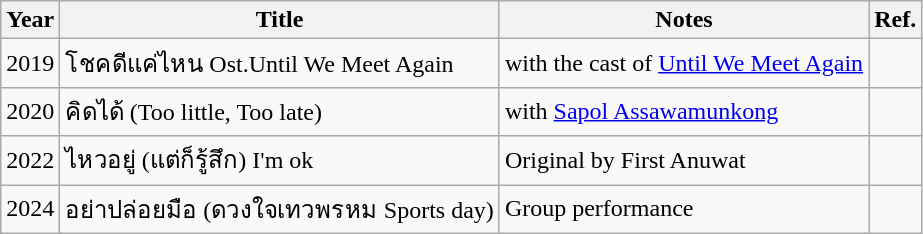<table class="wikitable">
<tr>
<th>Year</th>
<th>Title</th>
<th>Notes</th>
<th>Ref.</th>
</tr>
<tr>
<td>2019</td>
<td>โชคดีแค่ไหน Ost.Until We Meet Again</td>
<td>with the cast of <a href='#'>Until We Meet Again</a></td>
<td></td>
</tr>
<tr>
<td>2020</td>
<td>คิดได้ (Too little, Too late)</td>
<td>with <a href='#'>Sapol Assawamunkong</a></td>
<td></td>
</tr>
<tr>
<td>2022</td>
<td>ไหวอยู่ (แต่ก็รู้สึก) I'm ok</td>
<td>Original by First Anuwat</td>
<td></td>
</tr>
<tr>
<td>2024</td>
<td>อย่าปล่อยมือ (ดวงใจเทวพรหม Sports day)</td>
<td>Group performance</td>
<td></td>
</tr>
</table>
